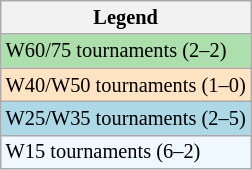<table class=wikitable style="font-size:85%">
<tr>
<th>Legend</th>
</tr>
<tr style="background:#addfad;">
<td>W60/75 tournaments (2–2)</td>
</tr>
<tr style="background:#ffe4c4;">
<td>W40/W50 tournaments (1–0)</td>
</tr>
<tr style="background:lightblue;">
<td>W25/W35 tournaments (2–5)</td>
</tr>
<tr style="background:#f0f8ff;">
<td>W15 tournaments (6–2)</td>
</tr>
</table>
